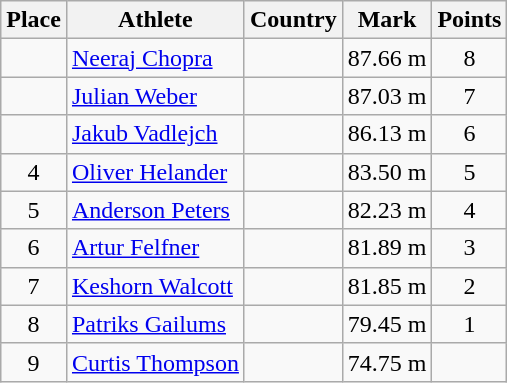<table class="wikitable">
<tr>
<th>Place</th>
<th>Athlete</th>
<th>Country</th>
<th>Mark</th>
<th>Points</th>
</tr>
<tr>
<td align=center></td>
<td><a href='#'>Neeraj Chopra</a></td>
<td></td>
<td>87.66 m</td>
<td align=center>8</td>
</tr>
<tr>
<td align=center></td>
<td><a href='#'>Julian Weber</a></td>
<td></td>
<td>87.03 m</td>
<td align=center>7</td>
</tr>
<tr>
<td align=center></td>
<td><a href='#'>Jakub Vadlejch</a></td>
<td></td>
<td>86.13 m</td>
<td align=center>6</td>
</tr>
<tr>
<td align=center>4</td>
<td><a href='#'>Oliver Helander</a></td>
<td></td>
<td>83.50 m</td>
<td align=center>5</td>
</tr>
<tr>
<td align=center>5</td>
<td><a href='#'>Anderson Peters</a></td>
<td></td>
<td>82.23 m</td>
<td align=center>4</td>
</tr>
<tr>
<td align=center>6</td>
<td><a href='#'>Artur Felfner</a></td>
<td></td>
<td>81.89 m</td>
<td align=center>3</td>
</tr>
<tr>
<td align=center>7</td>
<td><a href='#'>Keshorn Walcott</a></td>
<td></td>
<td>81.85 m</td>
<td align=center>2</td>
</tr>
<tr>
<td align=center>8</td>
<td><a href='#'>Patriks Gailums</a></td>
<td></td>
<td>79.45 m</td>
<td align=center>1</td>
</tr>
<tr>
<td align=center>9</td>
<td><a href='#'>Curtis Thompson</a></td>
<td></td>
<td>74.75 m</td>
<td align=center></td>
</tr>
</table>
